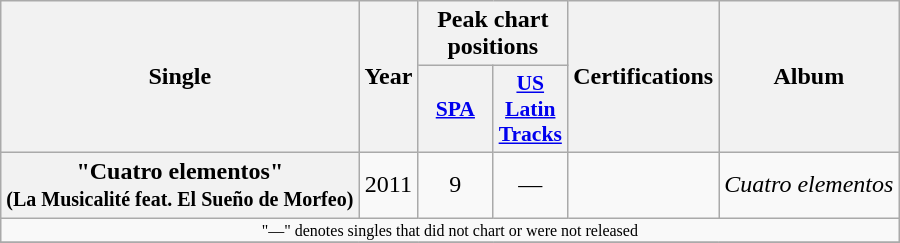<table class="wikitable plainrowheaders" style="text-align:center;" border="1">
<tr>
<th scope="col" rowspan="2">Single</th>
<th scope="col" rowspan="2">Year</th>
<th scope="col" colspan="2">Peak chart positions</th>
<th scope="col" rowspan="2">Certifications</th>
<th scope="col" rowspan="2">Album</th>
</tr>
<tr>
<th scope="col" style="width:3em;font-size:90%;"><a href='#'>SPA</a><br></th>
<th scope="col" style="width:3em;font-size:90%;"><a href='#'>US Latin Tracks</a><br></th>
</tr>
<tr>
<th scope="row">"Cuatro elementos"<br><small>(La Musicalité feat. El Sueño de Morfeo)</small></th>
<td>2011</td>
<td>9</td>
<td>—</td>
<td></td>
<td><em>Cuatro elementos</em></td>
</tr>
<tr>
<td align="center" colspan="30" style="font-size:8pt">"—" denotes singles that did not chart or were not released</td>
</tr>
<tr>
</tr>
</table>
